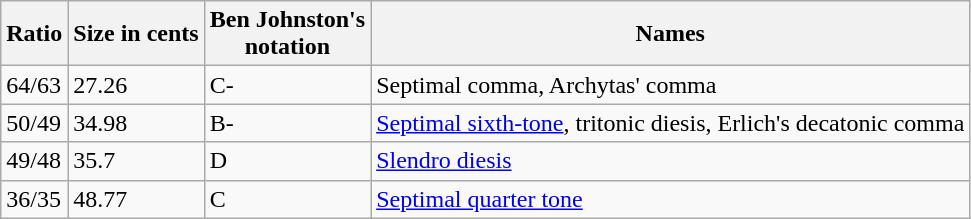<table class="wikitable">
<tr>
<th>Ratio</th>
<th>Size in cents</th>
<th>Ben Johnston's<br>notation</th>
<th>Names</th>
</tr>
<tr>
<td>64/63</td>
<td>27.26</td>
<td>C-</td>
<td>Septimal comma, Archytas' comma</td>
</tr>
<tr>
<td>50/49</td>
<td>34.98</td>
<td>B-</td>
<td><a href='#'>Septimal sixth-tone</a>, tritonic diesis, Erlich's decatonic comma</td>
</tr>
<tr>
<td>49/48</td>
<td>35.7</td>
<td>D</td>
<td><a href='#'>Slendro diesis</a></td>
</tr>
<tr>
<td>36/35</td>
<td>48.77</td>
<td>C</td>
<td><a href='#'>Septimal quarter tone</a></td>
</tr>
</table>
